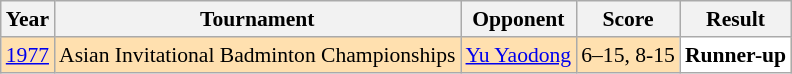<table class="sortable wikitable" style="font-size: 90%;">
<tr>
<th>Year</th>
<th>Tournament</th>
<th>Opponent</th>
<th>Score</th>
<th>Result</th>
</tr>
<tr style="background:#FFE0AF">
<td align="center"><a href='#'>1977</a></td>
<td align="left">Asian Invitational Badminton Championships</td>
<td align="left"> <a href='#'>Yu Yaodong</a></td>
<td align="left">6–15, 8-15</td>
<td style="text-align:left; background:white"> <strong>Runner-up</strong></td>
</tr>
</table>
